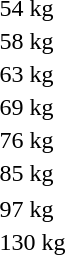<table>
<tr>
<td>54 kg</td>
<td></td>
<td></td>
<td></td>
</tr>
<tr>
<td>58 kg</td>
<td></td>
<td></td>
<td></td>
</tr>
<tr>
<td>63 kg</td>
<td></td>
<td></td>
<td></td>
</tr>
<tr>
<td>69 kg</td>
<td></td>
<td></td>
<td></td>
</tr>
<tr>
<td>76 kg</td>
<td></td>
<td></td>
<td></td>
</tr>
<tr>
<td>85 kg</td>
<td></td>
<td></td>
<td></td>
</tr>
<tr>
</tr>
<tr>
<td>97 kg</td>
<td></td>
<td></td>
<td></td>
</tr>
<tr>
<td>130 kg</td>
<td></td>
<td></td>
<td></td>
</tr>
</table>
